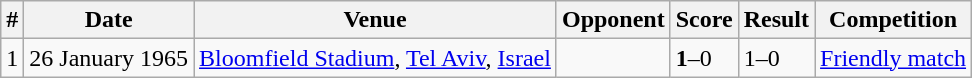<table class="wikitable">
<tr>
<th>#</th>
<th>Date</th>
<th>Venue</th>
<th>Opponent</th>
<th>Score</th>
<th>Result</th>
<th>Competition</th>
</tr>
<tr>
<td>1</td>
<td>26 January 1965</td>
<td><a href='#'>Bloomfield Stadium</a>, <a href='#'>Tel Aviv</a>, <a href='#'>Israel</a></td>
<td></td>
<td><strong>1</strong>–0</td>
<td>1–0</td>
<td><a href='#'>Friendly match</a></td>
</tr>
</table>
